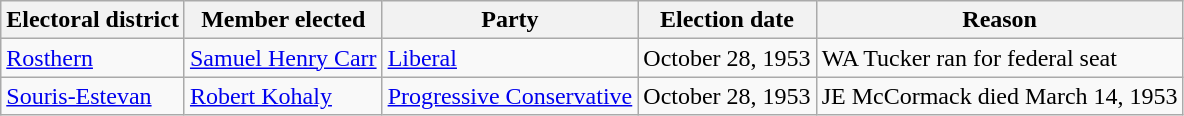<table class="wikitable sortable">
<tr>
<th>Electoral district</th>
<th>Member elected</th>
<th>Party</th>
<th>Election date</th>
<th>Reason</th>
</tr>
<tr>
<td><a href='#'>Rosthern</a></td>
<td><a href='#'>Samuel Henry Carr</a></td>
<td><a href='#'>Liberal</a></td>
<td>October 28, 1953</td>
<td>WA Tucker ran for federal seat</td>
</tr>
<tr>
<td><a href='#'>Souris-Estevan</a></td>
<td><a href='#'>Robert Kohaly</a></td>
<td><a href='#'>Progressive Conservative</a></td>
<td>October 28, 1953</td>
<td>JE McCormack died March 14, 1953</td>
</tr>
</table>
